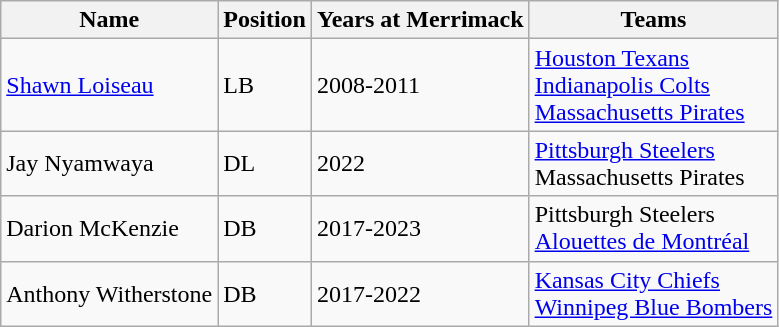<table class="wikitable sortable">
<tr>
<th>Name</th>
<th>Position</th>
<th>Years at Merrimack</th>
<th>Teams</th>
</tr>
<tr>
<td><a href='#'>Shawn Loiseau</a></td>
<td>LB</td>
<td>2008-2011</td>
<td><a href='#'>Houston Texans</a><br><a href='#'>Indianapolis Colts</a><br><a href='#'>Massachusetts Pirates</a></td>
</tr>
<tr>
<td>Jay Nyamwaya</td>
<td>DL</td>
<td>2022</td>
<td><a href='#'>Pittsburgh Steelers</a><br>Massachusetts Pirates</td>
</tr>
<tr>
<td>Darion McKenzie</td>
<td>DB</td>
<td>2017-2023</td>
<td>Pittsburgh Steelers<br><a href='#'>Alouettes de Montréal</a></td>
</tr>
<tr>
<td>Anthony Witherstone</td>
<td>DB</td>
<td>2017-2022</td>
<td><a href='#'>Kansas City Chiefs</a><br><a href='#'>Winnipeg Blue Bombers</a></td>
</tr>
</table>
